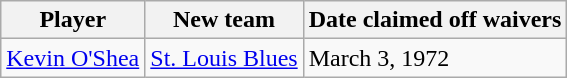<table class="wikitable">
<tr>
<th>Player</th>
<th>New team</th>
<th>Date claimed off waivers</th>
</tr>
<tr>
<td><a href='#'>Kevin O'Shea</a></td>
<td><a href='#'>St. Louis Blues</a></td>
<td>March 3, 1972</td>
</tr>
</table>
